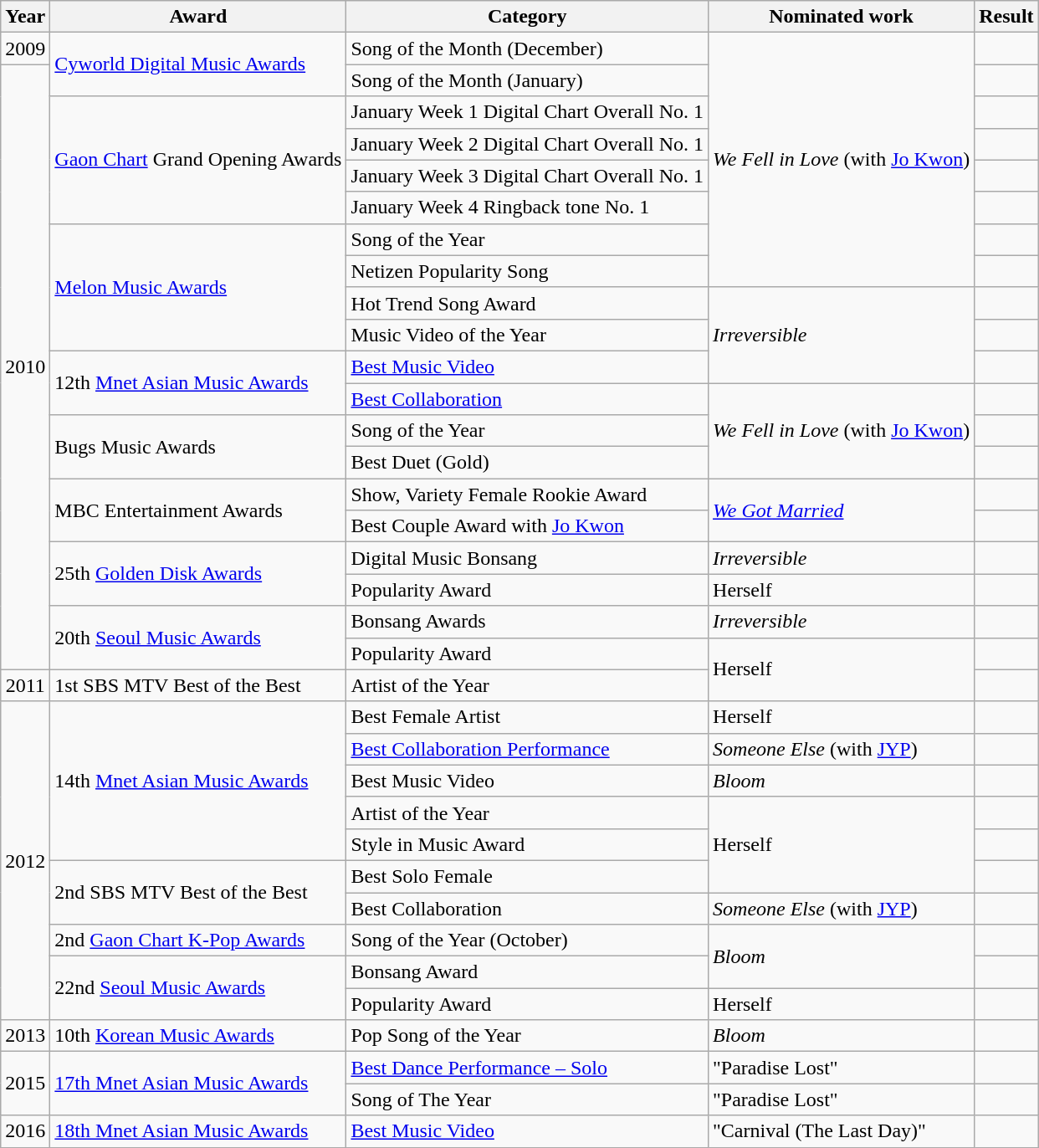<table class="wikitable">
<tr>
<th>Year</th>
<th>Award</th>
<th>Category</th>
<th>Nominated work</th>
<th>Result</th>
</tr>
<tr>
<td style="text-align:center;">2009</td>
<td rowspan="2"><a href='#'>Cyworld Digital Music Awards</a></td>
<td>Song of the Month (December)</td>
<td rowspan="8"><em>We Fell in Love</em> (with <a href='#'>Jo Kwon</a>)</td>
<td></td>
</tr>
<tr>
<td rowspan="19" style="text-align:center;">2010</td>
<td>Song of the Month (January)</td>
<td></td>
</tr>
<tr>
<td rowspan="4"><a href='#'>Gaon Chart</a> Grand Opening Awards</td>
<td>January Week 1 Digital Chart Overall No. 1</td>
<td></td>
</tr>
<tr>
<td>January Week 2 Digital Chart Overall No. 1</td>
<td></td>
</tr>
<tr>
<td>January Week 3 Digital Chart Overall No. 1</td>
<td></td>
</tr>
<tr>
<td>January Week 4 Ringback tone No. 1</td>
<td></td>
</tr>
<tr>
<td rowspan="4"><a href='#'>Melon Music Awards</a></td>
<td>Song of the Year</td>
<td></td>
</tr>
<tr>
<td>Netizen Popularity Song</td>
<td></td>
</tr>
<tr>
<td>Hot Trend Song Award</td>
<td rowspan="3"><em>Irreversible</em></td>
<td></td>
</tr>
<tr>
<td>Music Video of the Year</td>
<td></td>
</tr>
<tr>
<td rowspan="2">12th <a href='#'>Mnet Asian Music Awards</a></td>
<td><a href='#'>Best Music Video</a></td>
<td></td>
</tr>
<tr>
<td><a href='#'>Best Collaboration</a></td>
<td rowspan="3"><em>We Fell in Love</em> (with <a href='#'>Jo Kwon</a>)</td>
<td></td>
</tr>
<tr>
<td rowspan="2">Bugs Music Awards</td>
<td>Song of the Year</td>
<td></td>
</tr>
<tr>
<td>Best Duet (Gold)</td>
<td></td>
</tr>
<tr>
<td rowspan="2">MBC Entertainment Awards</td>
<td>Show, Variety Female Rookie Award</td>
<td rowspan=2><em><a href='#'>We Got Married</a></em></td>
<td></td>
</tr>
<tr>
<td>Best Couple Award with <a href='#'>Jo Kwon</a></td>
<td></td>
</tr>
<tr>
<td rowspan="2">25th <a href='#'>Golden Disk Awards</a></td>
<td>Digital Music Bonsang</td>
<td><em>Irreversible</em></td>
<td></td>
</tr>
<tr>
<td>Popularity Award</td>
<td>Herself</td>
<td></td>
</tr>
<tr>
<td rowspan="2">20th <a href='#'>Seoul Music Awards</a></td>
<td>Bonsang Awards</td>
<td><em>Irreversible</em></td>
<td></td>
</tr>
<tr>
<td>Popularity Award</td>
<td rowspan="2">Herself</td>
<td></td>
</tr>
<tr>
<td style="text-align:center;">2011</td>
<td>1st SBS MTV Best of the Best</td>
<td>Artist of the Year</td>
<td></td>
</tr>
<tr>
<td rowspan="10" style="text-align:center;">2012</td>
<td rowspan="5">14th <a href='#'>Mnet Asian Music Awards</a></td>
<td>Best Female Artist</td>
<td>Herself</td>
<td></td>
</tr>
<tr>
<td><a href='#'>Best Collaboration Performance</a></td>
<td><em>Someone Else</em> (with <a href='#'>JYP</a>)</td>
<td></td>
</tr>
<tr>
<td>Best Music Video</td>
<td><em>Bloom</em></td>
<td></td>
</tr>
<tr>
<td>Artist of the Year</td>
<td rowspan="3">Herself</td>
<td></td>
</tr>
<tr>
<td>Style in Music Award</td>
<td></td>
</tr>
<tr>
<td rowspan="2">2nd SBS MTV Best of the Best</td>
<td>Best Solo Female</td>
<td></td>
</tr>
<tr>
<td>Best Collaboration</td>
<td><em>Someone Else</em> (with <a href='#'>JYP</a>)</td>
<td></td>
</tr>
<tr>
<td>2nd <a href='#'>Gaon Chart K-Pop Awards</a></td>
<td>Song of the Year (October)</td>
<td rowspan="2"><em>Bloom</em></td>
<td></td>
</tr>
<tr>
<td rowspan="2">22nd <a href='#'>Seoul Music Awards</a></td>
<td>Bonsang Award</td>
<td></td>
</tr>
<tr>
<td>Popularity Award</td>
<td>Herself</td>
<td></td>
</tr>
<tr>
<td style="text-align:center;">2013</td>
<td>10th <a href='#'>Korean Music Awards</a></td>
<td>Pop Song of the Year</td>
<td><em>Bloom</em></td>
<td></td>
</tr>
<tr>
<td rowspan="2" style="text-align:center;">2015</td>
<td rowspan=2><a href='#'>17th Mnet Asian Music Awards</a></td>
<td><a href='#'>Best Dance Performance – Solo</a></td>
<td>"Paradise Lost"</td>
<td></td>
</tr>
<tr>
<td>Song of The Year</td>
<td>"Paradise Lost"</td>
<td></td>
</tr>
<tr>
<td align=center>2016</td>
<td><a href='#'>18th Mnet Asian Music Awards</a></td>
<td><a href='#'>Best Music Video</a></td>
<td>"Carnival (The Last Day)"</td>
<td></td>
</tr>
</table>
